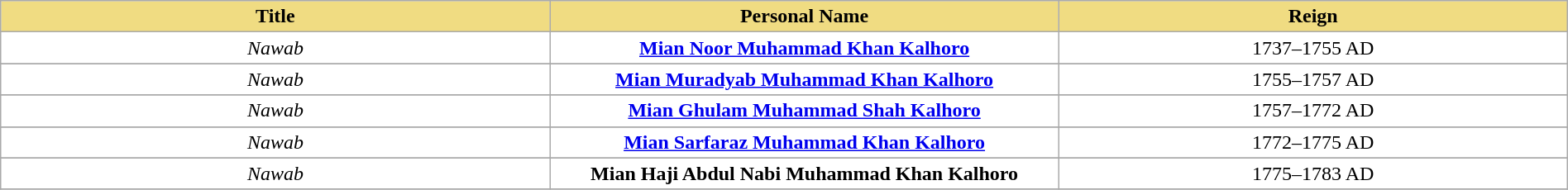<table width=100% Class="wikitable">
<tr>
<th style="background-color:#F0DC82" width=27%>Title</th>
<th style="background-color:#F0DC82" width=25%>Personal Name</th>
<th style="background-color:#F0DC82" width=25%>Reign</th>
</tr>
<tr style="background:white">
<td align="center"><em>Nawab</em> <br> <small></small></td>
<td align="center"><strong><a href='#'>Mian Noor Muhammad Khan Kalhoro</a></strong><br> <small> </small></td>
<td align="center">1737–1755 AD</td>
</tr>
<tr>
</tr>
<tr style="background:white">
<td align="center"><em>Nawab</em> <br> <small></small></td>
<td align="center"><strong><a href='#'>Mian Muradyab Muhammad Khan Kalhoro</a></strong><br> <small> </small></td>
<td align="center">1755–1757 AD</td>
</tr>
<tr>
</tr>
<tr style="background:white">
<td align="center"><em>Nawab</em> <br> <small></small></td>
<td align="center"><strong><a href='#'>Mian Ghulam Muhammad Shah Kalhoro</a></strong><br> <small> </small></td>
<td align="center">1757–1772 AD</td>
</tr>
<tr>
</tr>
<tr style="background:white">
<td align="center"><em>Nawab</em> <br> <small></small></td>
<td align="center"><strong><a href='#'>Mian Sarfaraz Muhammad Khan Kalhoro</a></strong><br> <small> </small></td>
<td align="center">1772–1775 AD</td>
</tr>
<tr>
</tr>
<tr style="background:white">
<td align="center"><em>Nawab</em> <br> <small></small></td>
<td align="center"><strong>Mian Haji Abdul Nabi Muhammad Khan Kalhoro</strong><br> <small> </small></td>
<td align="center">1775–1783 AD</td>
</tr>
<tr>
</tr>
</table>
